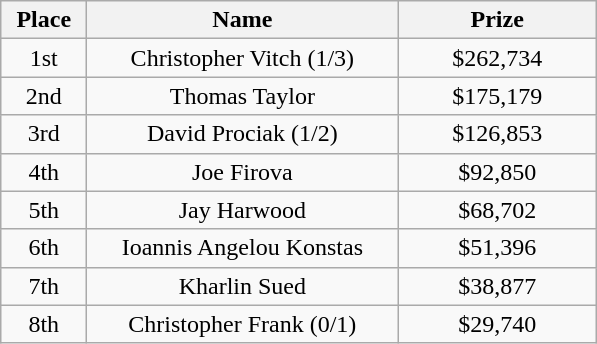<table class="wikitable">
<tr>
<th width="50">Place</th>
<th width="200">Name</th>
<th width="125">Prize</th>
</tr>
<tr>
<td align=center>1st</td>
<td align=center> Christopher Vitch (1/3)</td>
<td align=center>$262,734</td>
</tr>
<tr>
<td align=center>2nd</td>
<td align=center> Thomas Taylor</td>
<td align=center>$175,179</td>
</tr>
<tr>
<td align=center>3rd</td>
<td align=center> David Prociak (1/2)</td>
<td align=center>$126,853</td>
</tr>
<tr>
<td align=center>4th</td>
<td align=center> Joe Firova</td>
<td align=center>$92,850</td>
</tr>
<tr>
<td align=center>5th</td>
<td align=center> Jay Harwood</td>
<td align=center>$68,702</td>
</tr>
<tr>
<td align=center>6th</td>
<td align=center> Ioannis Angelou Konstas</td>
<td align=center>$51,396</td>
</tr>
<tr>
<td align=center>7th</td>
<td align=center> Kharlin Sued</td>
<td align=center>$38,877</td>
</tr>
<tr>
<td align=center>8th</td>
<td align=center> Christopher Frank (0/1)</td>
<td align=center>$29,740</td>
</tr>
</table>
